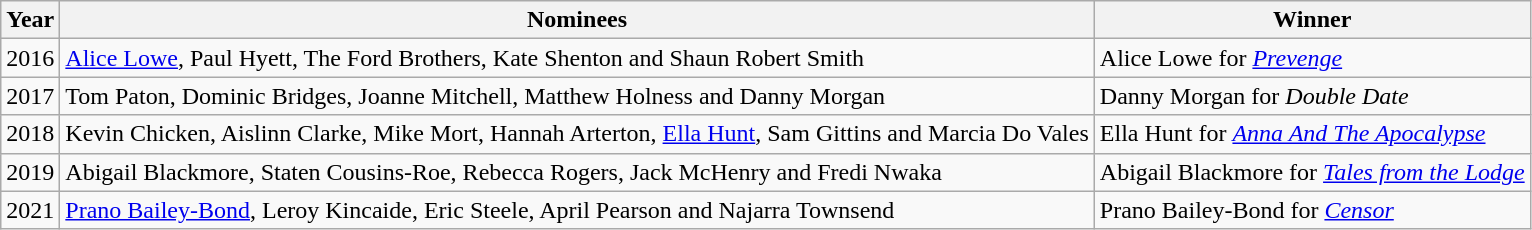<table class="wikitable sortable">
<tr>
<th>Year</th>
<th>Nominees</th>
<th>Winner</th>
</tr>
<tr>
<td>2016</td>
<td><a href='#'>Alice Lowe</a>, Paul Hyett, The Ford Brothers, Kate Shenton and Shaun Robert Smith</td>
<td>Alice Lowe for <em><a href='#'>Prevenge</a></em></td>
</tr>
<tr>
<td>2017</td>
<td>Tom Paton, Dominic Bridges, Joanne Mitchell, Matthew Holness and Danny Morgan</td>
<td>Danny Morgan for <em>Double Date</em></td>
</tr>
<tr>
<td>2018</td>
<td>Kevin Chicken, Aislinn Clarke, Mike Mort, Hannah Arterton, <a href='#'>Ella Hunt</a>, Sam Gittins and Marcia Do Vales</td>
<td>Ella Hunt for <em><a href='#'>Anna And The Apocalypse</a></em></td>
</tr>
<tr>
<td>2019</td>
<td>Abigail Blackmore, Staten Cousins-Roe, Rebecca Rogers, Jack McHenry and Fredi Nwaka</td>
<td>Abigail Blackmore for <em><a href='#'>Tales from the Lodge</a></em></td>
</tr>
<tr>
<td>2021</td>
<td><a href='#'>Prano Bailey-Bond</a>, Leroy Kincaide, Eric Steele, April Pearson and Najarra Townsend</td>
<td>Prano Bailey-Bond for <em><a href='#'>Censor</a></em></td>
</tr>
</table>
